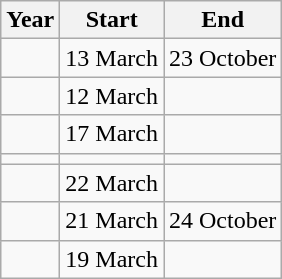<table class="wikitable">
<tr>
<th>Year</th>
<th>Start</th>
<th>End</th>
</tr>
<tr>
<td></td>
<td>13 March</td>
<td>23 October</td>
</tr>
<tr>
<td></td>
<td>12 March</td>
<td></td>
</tr>
<tr>
<td></td>
<td>17 March</td>
<td></td>
</tr>
<tr>
<td><strong></strong></td>
<td><strong></strong></td>
<td><strong></strong></td>
</tr>
<tr>
<td></td>
<td>22 March</td>
<td></td>
</tr>
<tr>
<td></td>
<td>21 March</td>
<td>24 October</td>
</tr>
<tr>
<td></td>
<td>19 March</td>
<td></td>
</tr>
</table>
